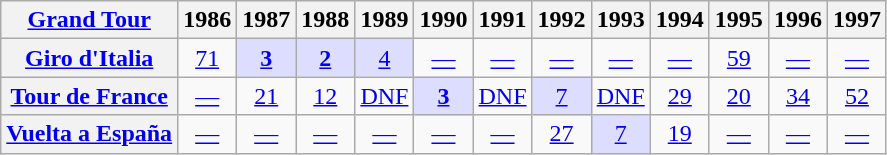<table class="wikitable plainrowheaders">
<tr>
<th scope="col"><a href='#'>Grand Tour</a></th>
<th scope="col">1986</th>
<th scope="col">1987</th>
<th scope="col">1988</th>
<th scope="col">1989</th>
<th scope="col">1990</th>
<th scope="col">1991</th>
<th scope="col">1992</th>
<th scope="col">1993</th>
<th scope="col">1994</th>
<th scope="col">1995</th>
<th scope="col">1996</th>
<th scope="col">1997</th>
</tr>
<tr style="text-align:center;">
<th scope="row"> <a href='#'>Giro d'Italia</a></th>
<td><a href='#'>71</a></td>
<td style="background:#ddddff;"><strong><a href='#'>3</a></strong></td>
<td style="background:#ddddff;"><strong><a href='#'>2</a></strong></td>
<td style="background:#ddddff;"><a href='#'>4</a></td>
<td><a href='#'>—</a></td>
<td><a href='#'>—</a></td>
<td><a href='#'>—</a></td>
<td><a href='#'>—</a></td>
<td><a href='#'>—</a></td>
<td><a href='#'>59</a></td>
<td><a href='#'>—</a></td>
<td><a href='#'>—</a></td>
</tr>
<tr style="text-align:center;">
<th scope="row"> <a href='#'>Tour de France</a></th>
<td><a href='#'>—</a></td>
<td><a href='#'>21</a></td>
<td><a href='#'>12</a></td>
<td><a href='#'>DNF</a></td>
<td style="background:#ddddff;"><strong><a href='#'>3</a></strong></td>
<td><a href='#'>DNF</a></td>
<td style="background:#ddddff;"><a href='#'>7</a></td>
<td><a href='#'>DNF</a></td>
<td><a href='#'>29</a></td>
<td><a href='#'>20</a></td>
<td><a href='#'>34</a></td>
<td><a href='#'>52</a></td>
</tr>
<tr style="text-align:center;">
<th scope="row"> <a href='#'>Vuelta a España</a></th>
<td><a href='#'>—</a></td>
<td><a href='#'>—</a></td>
<td><a href='#'>—</a></td>
<td><a href='#'>—</a></td>
<td><a href='#'>—</a></td>
<td><a href='#'>—</a></td>
<td><a href='#'>27</a></td>
<td style="background:#ddddff;"><a href='#'>7</a></td>
<td><a href='#'>19</a></td>
<td><a href='#'>—</a></td>
<td><a href='#'>—</a></td>
<td><a href='#'>—</a></td>
</tr>
</table>
